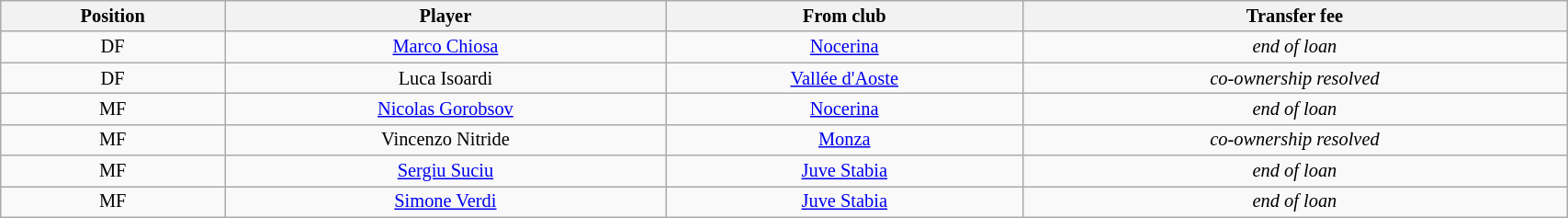<table class="wikitable sortable" style="width:90%; text-align:center; font-size:85%; text-align:centre;">
<tr>
<th>Position</th>
<th>Player</th>
<th>From club</th>
<th>Transfer fee</th>
</tr>
<tr>
<td>DF</td>
<td><a href='#'>Marco Chiosa</a></td>
<td><a href='#'>Nocerina</a></td>
<td><em>end of loan</em></td>
</tr>
<tr>
<td>DF</td>
<td>Luca Isoardi</td>
<td><a href='#'>Vallée d'Aoste</a></td>
<td><em>co-ownership resolved</em></td>
</tr>
<tr>
<td>MF</td>
<td><a href='#'>Nicolas Gorobsov</a></td>
<td><a href='#'>Nocerina</a></td>
<td><em>end of loan</em></td>
</tr>
<tr>
<td>MF</td>
<td>Vincenzo Nitride</td>
<td><a href='#'>Monza</a></td>
<td><em>co-ownership resolved</em></td>
</tr>
<tr>
<td>MF</td>
<td><a href='#'>Sergiu Suciu</a></td>
<td><a href='#'>Juve Stabia</a></td>
<td><em>end of loan</em></td>
</tr>
<tr>
<td>MF</td>
<td><a href='#'>Simone Verdi</a></td>
<td><a href='#'>Juve Stabia</a></td>
<td><em>end of loan</em></td>
</tr>
</table>
